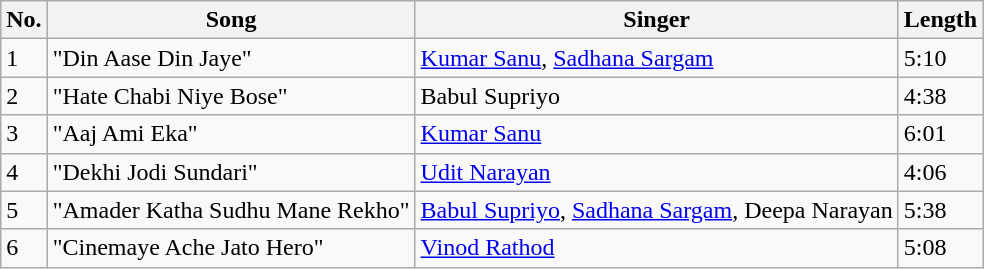<table class="wikitable sortable">
<tr>
<th>No.</th>
<th>Song</th>
<th>Singer</th>
<th>Length</th>
</tr>
<tr>
<td>1</td>
<td>"Din Aase Din Jaye"</td>
<td><a href='#'>Kumar Sanu</a>, <a href='#'>Sadhana Sargam</a></td>
<td>5:10</td>
</tr>
<tr>
<td>2</td>
<td>"Hate Chabi Niye Bose"</td>
<td>Babul Supriyo</td>
<td>4:38</td>
</tr>
<tr>
<td>3</td>
<td>"Aaj Ami Eka"</td>
<td><a href='#'>Kumar Sanu</a></td>
<td>6:01</td>
</tr>
<tr>
<td>4</td>
<td>"Dekhi Jodi Sundari"</td>
<td><a href='#'>Udit Narayan</a></td>
<td>4:06</td>
</tr>
<tr>
<td>5</td>
<td>"Amader Katha Sudhu Mane Rekho"</td>
<td><a href='#'>Babul Supriyo</a>, <a href='#'>Sadhana Sargam</a>, Deepa Narayan</td>
<td>5:38</td>
</tr>
<tr>
<td>6</td>
<td>"Cinemaye Ache Jato Hero"</td>
<td><a href='#'>Vinod Rathod</a></td>
<td>5:08</td>
</tr>
</table>
